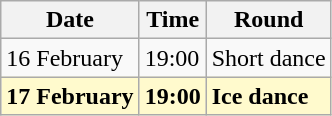<table class="wikitable">
<tr>
<th>Date</th>
<th>Time</th>
<th>Round</th>
</tr>
<tr>
<td>16 February</td>
<td>19:00</td>
<td>Short dance</td>
</tr>
<tr style=background:lemonchiffon>
<td><strong>17 February</strong></td>
<td><strong>19:00</strong></td>
<td><strong>Ice dance</strong></td>
</tr>
</table>
